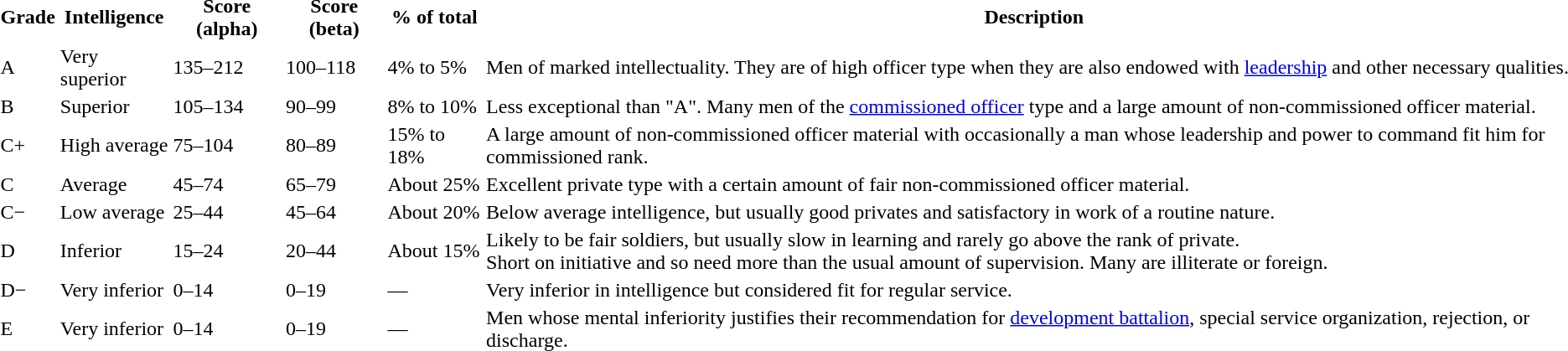<table>
<tr>
<th>Grade</th>
<th>Intelligence</th>
<th>Score (alpha)</th>
<th>Score (beta)</th>
<th>% of total</th>
<th>Description</th>
</tr>
<tr>
<td>A</td>
<td>Very superior</td>
<td>135–212</td>
<td>100–118</td>
<td>4% to 5%</td>
<td>Men of marked intellectuality. They are of high officer type when they are also endowed with <a href='#'>leadership</a> and other necessary qualities.</td>
</tr>
<tr>
<td>B</td>
<td>Superior</td>
<td>105–134</td>
<td>90–99</td>
<td>8% to 10%</td>
<td>Less exceptional than "A". Many men of the <a href='#'>commissioned officer</a> type and a large amount of non-commissioned officer material.</td>
</tr>
<tr>
<td>C+</td>
<td>High average</td>
<td>75–104</td>
<td>80–89</td>
<td>15% to 18%</td>
<td>A large amount of non-commissioned officer material with occasionally a man whose leadership and power to command fit him for commissioned rank.</td>
</tr>
<tr>
<td>C</td>
<td>Average</td>
<td>45–74</td>
<td>65–79</td>
<td>About 25%</td>
<td>Excellent private type with a certain amount of fair non-commissioned officer material.</td>
</tr>
<tr>
<td>C−</td>
<td>Low average</td>
<td>25–44</td>
<td>45–64</td>
<td>About 20%</td>
<td>Below average intelligence, but usually good privates and satisfactory in work of a routine nature.</td>
</tr>
<tr>
<td>D</td>
<td>Inferior</td>
<td>15–24</td>
<td>20–44</td>
<td>About 15%</td>
<td>Likely to be fair soldiers, but usually slow in learning and rarely go above the rank of private.<br>Short on initiative and so need more than the usual amount of supervision. Many are illiterate or foreign.</td>
</tr>
<tr>
<td>D−</td>
<td>Very inferior</td>
<td>0–14</td>
<td>0–19</td>
<td>—</td>
<td>Very inferior in intelligence but considered fit for regular service.</td>
</tr>
<tr>
<td>E</td>
<td>Very inferior</td>
<td>0–14</td>
<td>0–19</td>
<td>—</td>
<td>Men whose mental inferiority justifies their recommendation for <a href='#'>development battalion</a>, special service organization, rejection, or discharge.</td>
</tr>
</table>
